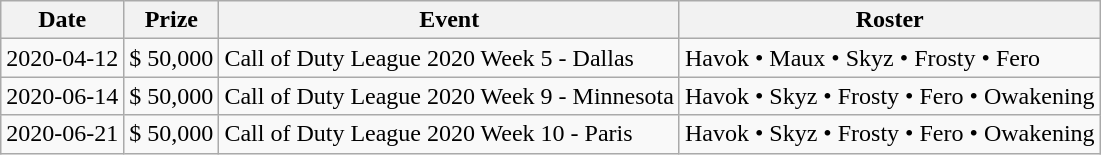<table class="wikitable sortable">
<tr>
<th>Date</th>
<th>Prize</th>
<th>Event</th>
<th>Roster</th>
</tr>
<tr>
<td>2020-04-12</td>
<td>$ 50,000</td>
<td>Call of Duty League 2020 Week 5 - Dallas</td>
<td>Havok • Maux • Skyz • Frosty • Fero</td>
</tr>
<tr>
<td>2020-06-14</td>
<td>$ 50,000</td>
<td>Call of Duty League 2020 Week 9 - Minnesota</td>
<td>Havok • Skyz • Frosty • Fero • Owakening</td>
</tr>
<tr>
<td>2020-06-21</td>
<td>$ 50,000</td>
<td>Call of Duty League 2020 Week 10 - Paris</td>
<td>Havok • Skyz • Frosty • Fero • Owakening</td>
</tr>
</table>
